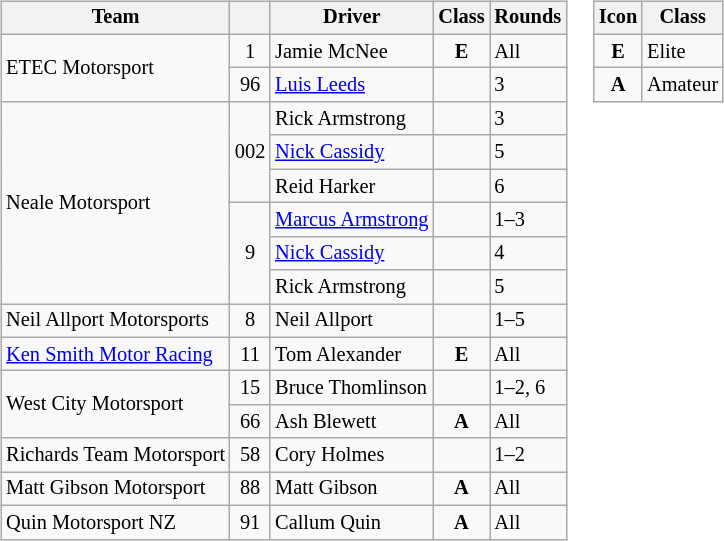<table>
<tr>
<td><br><table class="wikitable" style="font-size: 85%">
<tr>
<th>Team</th>
<th></th>
<th>Driver</th>
<th>Class</th>
<th>Rounds</th>
</tr>
<tr>
<td rowspan=2>ETEC Motorsport</td>
<td align=center>1</td>
<td> Jamie McNee</td>
<td align=center><strong><span>E</span></strong></td>
<td>All</td>
</tr>
<tr>
<td align=center>96</td>
<td> <a href='#'>Luis Leeds</a></td>
<td></td>
<td>3</td>
</tr>
<tr>
<td rowspan=6>Neale Motorsport</td>
<td rowspan=3 align=center>002</td>
<td> Rick Armstrong</td>
<td></td>
<td>3</td>
</tr>
<tr>
<td> <a href='#'>Nick Cassidy</a></td>
<td></td>
<td>5</td>
</tr>
<tr>
<td> Reid Harker</td>
<td></td>
<td>6</td>
</tr>
<tr>
<td rowspan=3 align=center>9</td>
<td> <a href='#'>Marcus Armstrong</a></td>
<td></td>
<td>1–3</td>
</tr>
<tr>
<td> <a href='#'>Nick Cassidy</a></td>
<td></td>
<td>4</td>
</tr>
<tr>
<td> Rick Armstrong</td>
<td></td>
<td>5</td>
</tr>
<tr>
<td>Neil Allport Motorsports</td>
<td align=center>8</td>
<td> Neil Allport</td>
<td></td>
<td>1–5</td>
</tr>
<tr>
<td><a href='#'>Ken Smith Motor Racing</a></td>
<td align=center>11</td>
<td> Tom Alexander</td>
<td align=center><strong><span>E</span></strong></td>
<td>All</td>
</tr>
<tr>
<td rowspan=2>West City Motorsport</td>
<td align=center>15</td>
<td> Bruce Thomlinson</td>
<td></td>
<td>1–2, 6</td>
</tr>
<tr>
<td align=center>66</td>
<td> Ash Blewett</td>
<td align=center><strong><span>A</span></strong></td>
<td>All</td>
</tr>
<tr>
<td>Richards Team Motorsport</td>
<td align=center>58</td>
<td> Cory Holmes</td>
<td></td>
<td>1–2</td>
</tr>
<tr>
<td>Matt Gibson Motorsport</td>
<td align=center>88</td>
<td> Matt Gibson</td>
<td align=center><strong><span>A</span></strong></td>
<td>All</td>
</tr>
<tr>
<td>Quin Motorsport NZ</td>
<td align=center>91</td>
<td> Callum Quin</td>
<td align=center><strong><span>A</span></strong></td>
<td>All</td>
</tr>
</table>
</td>
<td valign="top"><br><table align="right" class="wikitable" style="font-size: 85%;">
<tr>
<th>Icon</th>
<th>Class</th>
</tr>
<tr>
<td align=center><strong><span>E</span></strong></td>
<td>Elite</td>
</tr>
<tr>
<td align=center><strong><span>A</span></strong></td>
<td>Amateur</td>
</tr>
</table>
</td>
</tr>
</table>
